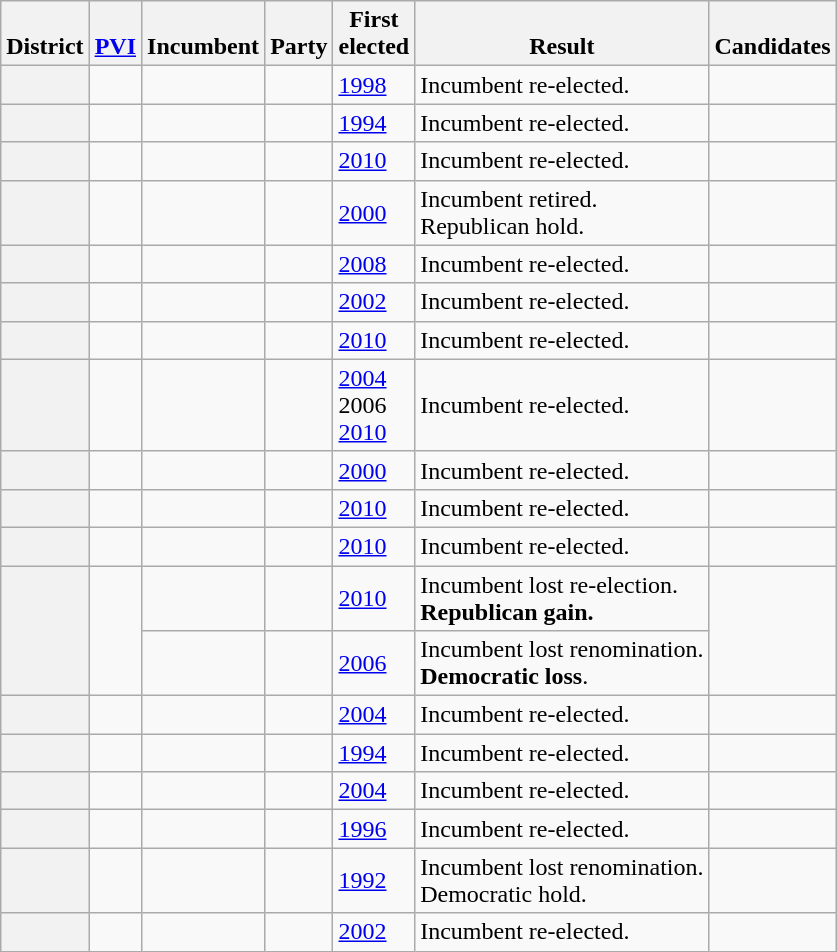<table class="wikitable sortable">
<tr valign=bottom>
<th>District</th>
<th><a href='#'>PVI</a></th>
<th>Incumbent</th>
<th>Party</th>
<th>First<br>elected</th>
<th>Result</th>
<th>Candidates</th>
</tr>
<tr>
<th></th>
<td></td>
<td></td>
<td></td>
<td><a href='#'>1998</a></td>
<td>Incumbent re-elected.</td>
<td nowrap></td>
</tr>
<tr>
<th></th>
<td></td>
<td></td>
<td></td>
<td><a href='#'>1994</a></td>
<td>Incumbent re-elected.</td>
<td nowrap></td>
</tr>
<tr>
<th></th>
<td></td>
<td></td>
<td></td>
<td><a href='#'>2010</a></td>
<td>Incumbent re-elected.</td>
<td nowrap></td>
</tr>
<tr>
<th></th>
<td></td>
<td><br></td>
<td></td>
<td><a href='#'>2000</a></td>
<td>Incumbent retired.<br>Republican hold.</td>
<td nowrap></td>
</tr>
<tr>
<th></th>
<td></td>
<td></td>
<td></td>
<td><a href='#'>2008</a></td>
<td>Incumbent re-elected.</td>
<td nowrap></td>
</tr>
<tr>
<th></th>
<td></td>
<td></td>
<td></td>
<td><a href='#'>2002</a></td>
<td>Incumbent re-elected.</td>
<td nowrap></td>
</tr>
<tr>
<th></th>
<td></td>
<td></td>
<td></td>
<td><a href='#'>2010</a></td>
<td>Incumbent re-elected.</td>
<td nowrap></td>
</tr>
<tr>
<th></th>
<td></td>
<td></td>
<td></td>
<td><a href='#'>2004</a><br>2006 <br><a href='#'>2010</a></td>
<td>Incumbent re-elected.</td>
<td nowrap></td>
</tr>
<tr>
<th></th>
<td></td>
<td></td>
<td></td>
<td><a href='#'>2000</a></td>
<td>Incumbent re-elected.</td>
<td nowrap></td>
</tr>
<tr>
<th></th>
<td></td>
<td></td>
<td></td>
<td><a href='#'>2010</a></td>
<td>Incumbent re-elected.</td>
<td nowrap></td>
</tr>
<tr>
<th></th>
<td></td>
<td></td>
<td></td>
<td><a href='#'>2010</a></td>
<td>Incumbent re-elected.</td>
<td nowrap></td>
</tr>
<tr>
<th rowspan=2></th>
<td rowspan=2 ></td>
<td></td>
<td></td>
<td><a href='#'>2010 </a></td>
<td>Incumbent lost re-election.<br><strong>Republican gain.</strong></td>
<td rowspan=2 nowrap></td>
</tr>
<tr>
<td><br></td>
<td></td>
<td><a href='#'>2006</a></td>
<td>Incumbent lost renomination.<br><strong>Democratic loss</strong>.</td>
</tr>
<tr>
<th></th>
<td></td>
<td></td>
<td></td>
<td><a href='#'>2004</a></td>
<td>Incumbent re-elected.</td>
<td nowrap></td>
</tr>
<tr>
<th></th>
<td></td>
<td></td>
<td></td>
<td><a href='#'>1994</a></td>
<td>Incumbent re-elected.</td>
<td nowrap></td>
</tr>
<tr>
<th></th>
<td></td>
<td></td>
<td></td>
<td><a href='#'>2004</a></td>
<td>Incumbent re-elected.</td>
<td nowrap></td>
</tr>
<tr>
<th></th>
<td></td>
<td></td>
<td></td>
<td><a href='#'>1996</a></td>
<td>Incumbent re-elected.</td>
<td nowrap></td>
</tr>
<tr>
<th></th>
<td></td>
<td></td>
<td></td>
<td><a href='#'>1992</a></td>
<td>Incumbent lost renomination.<br>Democratic hold.</td>
<td nowrap></td>
</tr>
<tr>
<th></th>
<td></td>
<td></td>
<td></td>
<td><a href='#'>2002</a></td>
<td>Incumbent re-elected.</td>
<td nowrap></td>
</tr>
</table>
